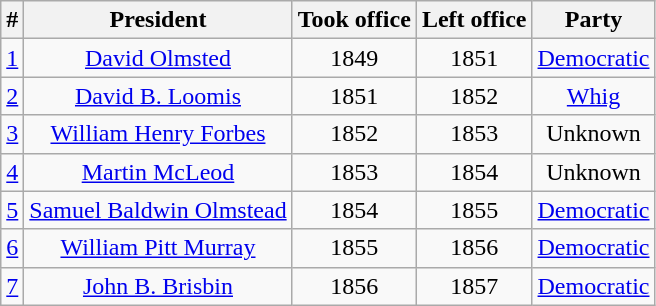<table class=wikitable style="text-align:center">
<tr>
<th>#</th>
<th>President</th>
<th>Took office</th>
<th>Left office</th>
<th>Party</th>
</tr>
<tr>
<td><a href='#'>1</a></td>
<td><a href='#'>David Olmsted</a></td>
<td>1849</td>
<td>1851</td>
<td><a href='#'>Democratic</a></td>
</tr>
<tr>
<td><a href='#'>2</a></td>
<td><a href='#'>David B. Loomis</a></td>
<td>1851</td>
<td>1852</td>
<td><a href='#'>Whig</a></td>
</tr>
<tr>
<td><a href='#'>3</a></td>
<td><a href='#'>William Henry Forbes</a></td>
<td>1852</td>
<td>1853</td>
<td>Unknown</td>
</tr>
<tr>
<td><a href='#'>4</a></td>
<td><a href='#'>Martin McLeod</a></td>
<td>1853</td>
<td>1854</td>
<td>Unknown</td>
</tr>
<tr>
<td><a href='#'>5</a></td>
<td><a href='#'>Samuel Baldwin Olmstead</a></td>
<td>1854</td>
<td>1855</td>
<td><a href='#'>Democratic</a></td>
</tr>
<tr>
<td><a href='#'>6</a></td>
<td><a href='#'>William Pitt Murray</a></td>
<td>1855</td>
<td>1856</td>
<td><a href='#'>Democratic</a></td>
</tr>
<tr>
<td><a href='#'>7</a></td>
<td><a href='#'>John B. Brisbin</a></td>
<td>1856</td>
<td>1857</td>
<td><a href='#'>Democratic</a></td>
</tr>
</table>
